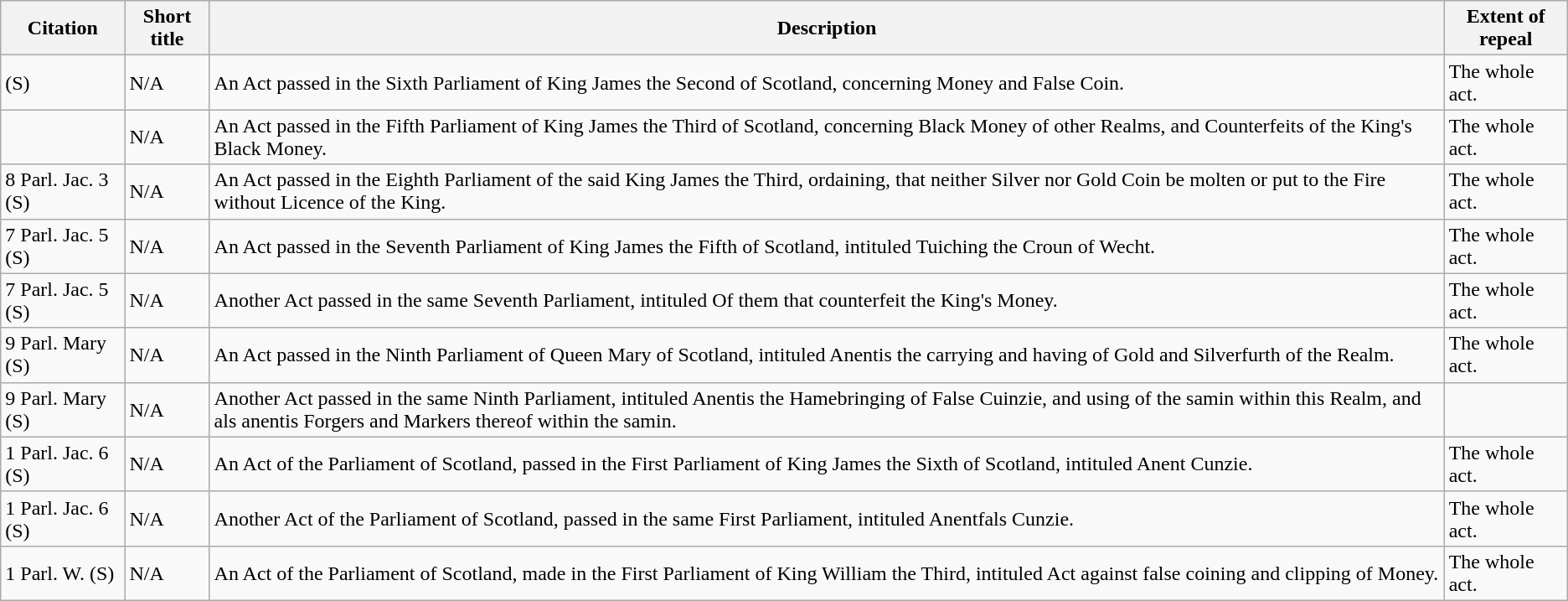<table class="wikitable">
<tr>
<th>Citation</th>
<th>Short title</th>
<th>Description</th>
<th>Extent of repeal</th>
</tr>
<tr>
<td> (S)</td>
<td>N/A</td>
<td>An Act passed in the Sixth Parliament of King James the Second of Scotland, concerning Money and False Coin.</td>
<td>The whole act.</td>
</tr>
<tr>
<td></td>
<td>N/A</td>
<td>An Act passed in the Fifth Parliament of King James the Third of Scotland, concerning Black Money of other Realms, and Counterfeits of the King's Black Money.</td>
<td>The whole act.</td>
</tr>
<tr>
<td>8 Parl. Jac. 3 (S)</td>
<td>N/A</td>
<td>An Act passed in the Eighth Parliament of the said King James the Third, ordaining, that neither Silver nor Gold Coin be molten or put to the Fire without Licence of the King.</td>
<td>The whole act.</td>
</tr>
<tr>
<td>7 Parl. Jac. 5 (S)</td>
<td>N/A</td>
<td>An Act passed in the Seventh Parliament of King James the Fifth of Scotland, intituled Tuiching the Croun of Wecht.</td>
<td>The whole act.</td>
</tr>
<tr>
<td>7 Parl. Jac. 5 (S)</td>
<td>N/A</td>
<td>Another Act passed in the same Seventh Parliament, intituled Of them that counterfeit the King's Money.</td>
<td>The whole act.</td>
</tr>
<tr>
<td>9 Parl. Mary (S)</td>
<td>N/A</td>
<td>An Act passed in the Ninth Parliament of Queen Mary of Scotland, intituled Anentis the carrying and having of Gold and Silverfurth of the Realm.</td>
<td>The whole act.</td>
</tr>
<tr>
<td>9 Parl. Mary  (S)</td>
<td>N/A</td>
<td>Another Act passed in the same Ninth Parliament, intituled Anentis the Hamebringing of False Cuinzie, and using of the samin within this Realm, and als anentis Forgers and Markers thereof within the samin.</td>
<td></td>
</tr>
<tr>
<td>1 Parl. Jac. 6 (S)</td>
<td>N/A</td>
<td>An Act of the Parliament of Scotland, passed in the First Parliament of King James the Sixth of Scotland, intituled Anent Cunzie.</td>
<td>The whole act.</td>
</tr>
<tr>
<td>1 Parl. Jac. 6 (S)</td>
<td>N/A</td>
<td>Another Act of the Parliament of Scotland, passed in the same First Parliament, intituled Anentfals Cunzie.</td>
<td>The whole act.</td>
</tr>
<tr>
<td>1 Parl. W. (S)</td>
<td>N/A</td>
<td>An Act of the Parliament of Scotland, made in the First Parliament of King William the Third, intituled Act against false coining and clipping of Money.</td>
<td>The whole act.</td>
</tr>
</table>
